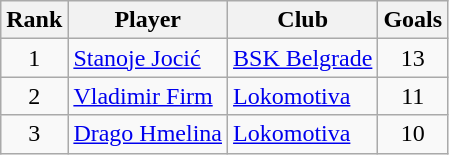<table class="wikitable" style="text-align:center">
<tr>
<th>Rank</th>
<th>Player</th>
<th>Club</th>
<th>Goals</th>
</tr>
<tr>
<td rowspan="1">1</td>
<td align="left"> <a href='#'>Stanoje Jocić</a></td>
<td align="left"><a href='#'>BSK Belgrade</a></td>
<td>13</td>
</tr>
<tr>
<td rowspan="1">2</td>
<td align="left"> <a href='#'>Vladimir Firm</a></td>
<td align="left"><a href='#'>Lokomotiva</a></td>
<td>11</td>
</tr>
<tr>
<td rowspan="1">3</td>
<td align="left"> <a href='#'>Drago Hmelina</a></td>
<td align="left"><a href='#'>Lokomotiva</a></td>
<td>10</td>
</tr>
</table>
